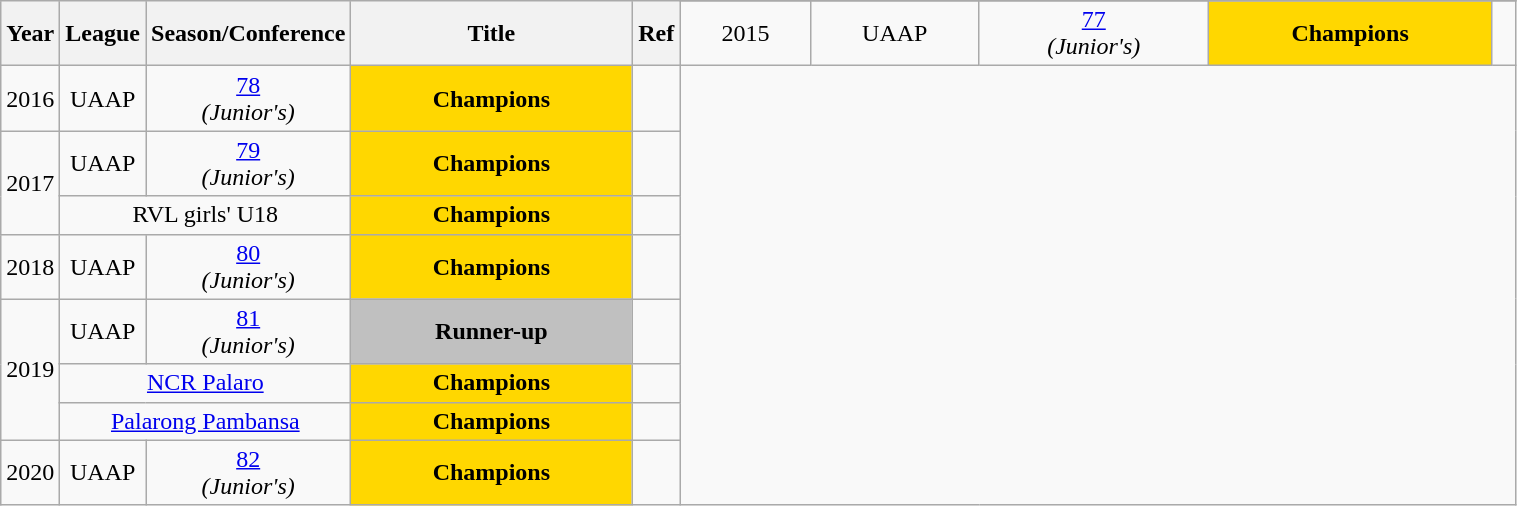<table class="wikitable sortable" style="text-align:center" width="80%">
<tr>
<th style="width:5px;" rowspan="2">Year</th>
<th style="width:25px;" rowspan="2">League</th>
<th style="width:100px;" rowspan="2">Season/Conference</th>
<th style="width:180px;" rowspan="2">Title</th>
<th style="width:25px;" rowspan="2">Ref</th>
</tr>
<tr>
<td rowspan=1>2015</td>
<td>UAAP</td>
<td><a href='#'>77</a> <br><em>(Junior's)</em></td>
<td style="background:gold"><strong>Champions</strong></td>
<td></td>
</tr>
<tr>
<td rowspan=1>2016</td>
<td>UAAP</td>
<td><a href='#'>78</a> <br><em>(Junior's)</em></td>
<td style="background:gold"><strong>Champions</strong></td>
<td></td>
</tr>
<tr>
<td rowspan=2>2017</td>
<td>UAAP</td>
<td><a href='#'>79</a><br><em>(Junior's)</em></td>
<td style="background:gold"><strong>Champions</strong></td>
<td></td>
</tr>
<tr>
<td colspan=2>RVL girls' U18</td>
<td style="background:gold"><strong>Champions</strong></td>
<td></td>
</tr>
<tr>
<td>2018</td>
<td>UAAP</td>
<td><a href='#'>80</a><br><em>(Junior's)</em></td>
<td style="background:gold"><strong>Champions</strong></td>
<td></td>
</tr>
<tr>
<td rowspan=3>2019</td>
<td>UAAP</td>
<td><a href='#'>81</a> <br><em>(Junior's)</em></td>
<td style="background:silver"><strong>Runner-up</strong></td>
<td></td>
</tr>
<tr>
<td colspan=2><a href='#'>NCR Palaro</a></td>
<td style="background:gold"><strong>Champions</strong></td>
<td></td>
</tr>
<tr>
<td colspan=2><a href='#'>Palarong Pambansa</a></td>
<td style="background:gold"><strong>Champions</strong></td>
<td></td>
</tr>
<tr>
<td>2020</td>
<td>UAAP</td>
<td><a href='#'>82</a><br><em>(Junior's)</em></td>
<td style="background:gold"><strong>Champions</strong></td>
<td></td>
</tr>
</table>
